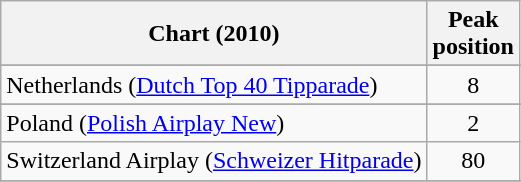<table class="wikitable sortable">
<tr>
<th>Chart (2010)</th>
<th>Peak<br>position</th>
</tr>
<tr>
</tr>
<tr>
</tr>
<tr>
<td>Netherlands (<a href='#'>Dutch Top 40 Tipparade</a>)</td>
<td align="center">8</td>
</tr>
<tr>
</tr>
<tr>
<td>Poland (<a href='#'>Polish Airplay New</a>)</td>
<td align="center">2</td>
</tr>
<tr>
<td>Switzerland Airplay (<a href='#'>Schweizer Hitparade</a>)</td>
<td align="center">80</td>
</tr>
<tr>
</tr>
<tr>
</tr>
<tr>
</tr>
</table>
